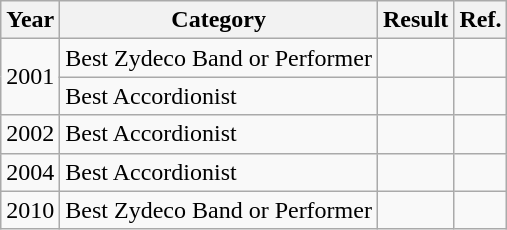<table class="wikitable">
<tr>
<th>Year</th>
<th>Category</th>
<th>Result</th>
<th>Ref.</th>
</tr>
<tr>
<td rowspan="2">2001</td>
<td>Best Zydeco Band or Performer</td>
<td></td>
<td></td>
</tr>
<tr>
<td>Best Accordionist</td>
<td></td>
<td></td>
</tr>
<tr>
<td>2002</td>
<td>Best Accordionist</td>
<td></td>
<td></td>
</tr>
<tr>
<td>2004</td>
<td>Best Accordionist</td>
<td></td>
<td></td>
</tr>
<tr>
<td>2010</td>
<td>Best Zydeco Band or Performer</td>
<td></td>
<td></td>
</tr>
</table>
